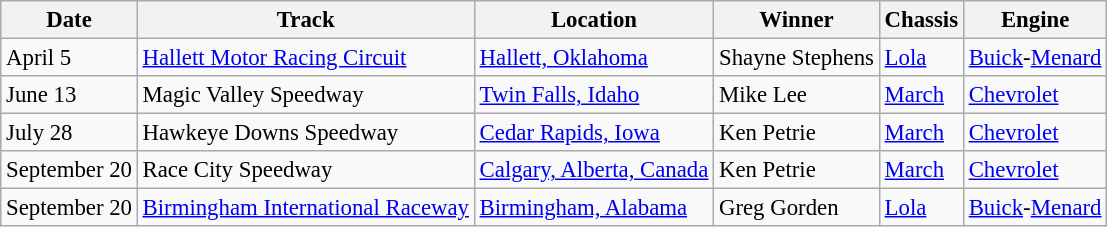<table class="wikitable" style="font-size: 95%;">
<tr>
<th>Date</th>
<th>Track</th>
<th>Location</th>
<th>Winner</th>
<th>Chassis</th>
<th>Engine</th>
</tr>
<tr>
<td>April 5</td>
<td><a href='#'>Hallett Motor Racing Circuit</a></td>
<td><a href='#'>Hallett, Oklahoma</a></td>
<td>Shayne Stephens</td>
<td><a href='#'>Lola</a></td>
<td><a href='#'>Buick</a>-<a href='#'>Menard</a></td>
</tr>
<tr>
<td>June 13</td>
<td>Magic Valley Speedway</td>
<td><a href='#'>Twin Falls, Idaho</a></td>
<td>Mike Lee</td>
<td><a href='#'>March</a></td>
<td><a href='#'>Chevrolet</a></td>
</tr>
<tr>
<td>July 28</td>
<td>Hawkeye Downs Speedway</td>
<td><a href='#'>Cedar Rapids, Iowa</a></td>
<td>Ken Petrie</td>
<td><a href='#'>March</a></td>
<td><a href='#'>Chevrolet</a></td>
</tr>
<tr>
<td>September 20</td>
<td>Race City Speedway</td>
<td><a href='#'>Calgary, Alberta, Canada</a></td>
<td>Ken Petrie</td>
<td><a href='#'>March</a></td>
<td><a href='#'>Chevrolet</a></td>
</tr>
<tr>
<td>September 20</td>
<td><a href='#'>Birmingham International Raceway</a></td>
<td><a href='#'>Birmingham, Alabama</a></td>
<td>Greg Gorden</td>
<td><a href='#'>Lola</a></td>
<td><a href='#'>Buick</a>-<a href='#'>Menard</a></td>
</tr>
</table>
